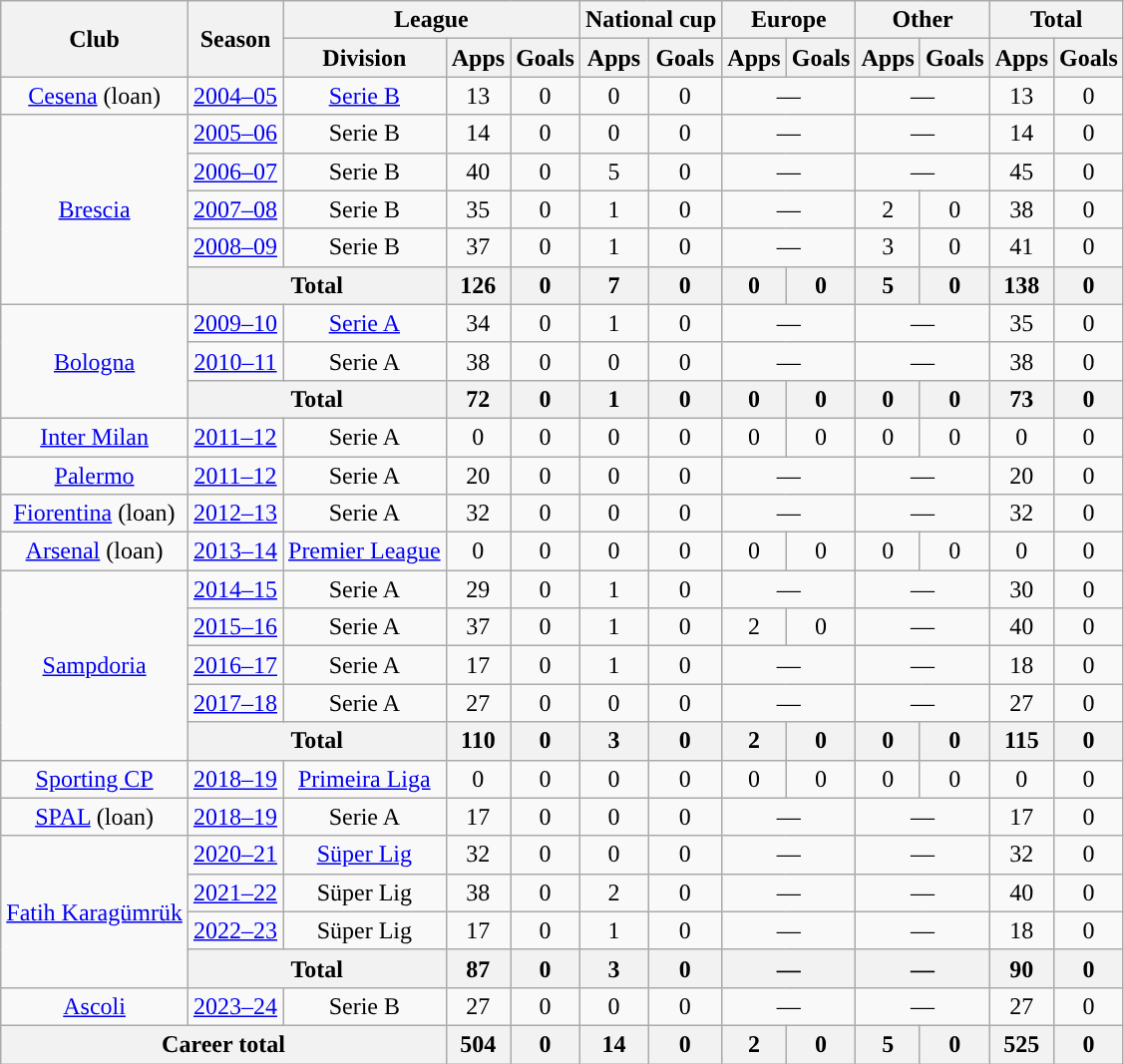<table class="wikitable" style="text-align:center">
<tr>
<th rowspan="2">Club</th>
<th rowspan="2">Season</th>
<th colspan="3">League</th>
<th colspan="2">National cup</th>
<th colspan="2">Europe</th>
<th colspan="2">Other</th>
<th colspan="2">Total</th>
</tr>
<tr>
<th>Division</th>
<th>Apps</th>
<th>Goals</th>
<th>Apps</th>
<th>Goals</th>
<th>Apps</th>
<th>Goals</th>
<th>Apps</th>
<th>Goals</th>
<th>Apps</th>
<th>Goals</th>
</tr>
<tr>
<td><a href='#'>Cesena</a> (loan)</td>
<td><a href='#'>2004–05</a></td>
<td><a href='#'>Serie B</a></td>
<td>13</td>
<td>0</td>
<td>0</td>
<td>0</td>
<td colspan="2“">—</td>
<td colspan="2">—</td>
<td>13</td>
<td>0</td>
</tr>
<tr>
<td rowspan="5"><a href='#'>Brescia</a></td>
<td><a href='#'>2005–06</a></td>
<td>Serie B</td>
<td>14</td>
<td>0</td>
<td>0</td>
<td>0</td>
<td colspan="2“">—</td>
<td colspan="2">—</td>
<td>14</td>
<td>0</td>
</tr>
<tr>
<td><a href='#'>2006–07</a></td>
<td>Serie B</td>
<td>40</td>
<td>0</td>
<td>5</td>
<td>0</td>
<td colspan="2“">—</td>
<td colspan="2">—</td>
<td>45</td>
<td>0</td>
</tr>
<tr>
<td><a href='#'>2007–08</a></td>
<td>Serie B</td>
<td>35</td>
<td>0</td>
<td>1</td>
<td>0</td>
<td colspan="2">—</td>
<td>2</td>
<td>0</td>
<td>38</td>
<td>0</td>
</tr>
<tr>
<td><a href='#'>2008–09</a></td>
<td>Serie B</td>
<td>37</td>
<td>0</td>
<td>1</td>
<td>0</td>
<td colspan="2">—</td>
<td>3</td>
<td>0</td>
<td>41</td>
<td>0</td>
</tr>
<tr>
<th colspan="2">Total</th>
<th>126</th>
<th>0</th>
<th>7</th>
<th>0</th>
<th>0</th>
<th>0</th>
<th>5</th>
<th>0</th>
<th>138</th>
<th>0</th>
</tr>
<tr>
<td rowspan="3"><a href='#'>Bologna</a></td>
<td><a href='#'>2009–10</a></td>
<td><a href='#'>Serie A</a></td>
<td>34</td>
<td>0</td>
<td>1</td>
<td>0</td>
<td colspan="2“">—</td>
<td colspan="2">—</td>
<td>35</td>
<td>0</td>
</tr>
<tr>
<td><a href='#'>2010–11</a></td>
<td>Serie A</td>
<td>38</td>
<td>0</td>
<td>0</td>
<td>0</td>
<td colspan="2“">—</td>
<td colspan="2">—</td>
<td>38</td>
<td>0</td>
</tr>
<tr>
<th colspan="2">Total</th>
<th>72</th>
<th>0</th>
<th>1</th>
<th>0</th>
<th>0</th>
<th>0</th>
<th>0</th>
<th>0</th>
<th>73</th>
<th>0</th>
</tr>
<tr>
<td><a href='#'>Inter Milan</a></td>
<td><a href='#'>2011–12</a></td>
<td>Serie A</td>
<td>0</td>
<td>0</td>
<td>0</td>
<td>0</td>
<td>0</td>
<td>0</td>
<td>0</td>
<td>0</td>
<td>0</td>
<td>0</td>
</tr>
<tr>
<td><a href='#'>Palermo</a></td>
<td><a href='#'>2011–12</a></td>
<td>Serie A</td>
<td>20</td>
<td>0</td>
<td>0</td>
<td>0</td>
<td colspan="2“">—</td>
<td colspan="2">—</td>
<td>20</td>
<td>0</td>
</tr>
<tr>
<td><a href='#'>Fiorentina</a> (loan)</td>
<td><a href='#'>2012–13</a></td>
<td>Serie A</td>
<td>32</td>
<td>0</td>
<td>0</td>
<td>0</td>
<td colspan="2“">—</td>
<td colspan="2">—</td>
<td>32</td>
<td>0</td>
</tr>
<tr>
<td><a href='#'>Arsenal</a> (loan)</td>
<td><a href='#'>2013–14</a></td>
<td><a href='#'>Premier League</a></td>
<td>0</td>
<td>0</td>
<td>0</td>
<td>0</td>
<td>0</td>
<td>0</td>
<td>0</td>
<td>0</td>
<td>0</td>
<td>0</td>
</tr>
<tr>
<td rowspan="5"><a href='#'>Sampdoria</a></td>
<td><a href='#'>2014–15</a></td>
<td>Serie A</td>
<td>29</td>
<td>0</td>
<td>1</td>
<td>0</td>
<td colspan="2“">—</td>
<td colspan="2">—</td>
<td>30</td>
<td>0</td>
</tr>
<tr>
<td><a href='#'>2015–16</a></td>
<td>Serie A</td>
<td>37</td>
<td>0</td>
<td>1</td>
<td>0</td>
<td>2</td>
<td>0</td>
<td colspan="2">—</td>
<td>40</td>
<td>0</td>
</tr>
<tr>
<td><a href='#'>2016–17</a></td>
<td>Serie A</td>
<td>17</td>
<td>0</td>
<td>1</td>
<td>0</td>
<td colspan="2“">—</td>
<td colspan="2">—</td>
<td>18</td>
<td>0</td>
</tr>
<tr>
<td><a href='#'>2017–18</a></td>
<td>Serie A</td>
<td>27</td>
<td>0</td>
<td>0</td>
<td>0</td>
<td colspan="2“">—</td>
<td colspan="2">—</td>
<td>27</td>
<td>0</td>
</tr>
<tr>
<th colspan="2">Total</th>
<th>110</th>
<th>0</th>
<th>3</th>
<th>0</th>
<th>2</th>
<th>0</th>
<th>0</th>
<th>0</th>
<th>115</th>
<th>0</th>
</tr>
<tr>
<td><a href='#'>Sporting CP</a></td>
<td><a href='#'>2018–19</a></td>
<td><a href='#'>Primeira Liga</a></td>
<td>0</td>
<td>0</td>
<td>0</td>
<td>0</td>
<td>0</td>
<td>0</td>
<td>0</td>
<td>0</td>
<td>0</td>
<td>0</td>
</tr>
<tr>
<td><a href='#'>SPAL</a> (loan)</td>
<td><a href='#'>2018–19</a></td>
<td>Serie A</td>
<td>17</td>
<td>0</td>
<td>0</td>
<td>0</td>
<td colspan="2">—</td>
<td colspan="2">—</td>
<td>17</td>
<td>0</td>
</tr>
<tr>
<td rowspan="4"><a href='#'>Fatih Karagümrük</a></td>
<td><a href='#'>2020–21</a></td>
<td><a href='#'>Süper Lig</a></td>
<td>32</td>
<td>0</td>
<td>0</td>
<td>0</td>
<td colspan="2">—</td>
<td colspan="2">—</td>
<td>32</td>
<td>0</td>
</tr>
<tr>
<td><a href='#'>2021–22</a></td>
<td>Süper Lig</td>
<td>38</td>
<td>0</td>
<td>2</td>
<td>0</td>
<td colspan="2">—</td>
<td colspan="2">—</td>
<td>40</td>
<td>0</td>
</tr>
<tr>
<td><a href='#'>2022–23</a></td>
<td>Süper Lig</td>
<td>17</td>
<td>0</td>
<td>1</td>
<td>0</td>
<td colspan="2">—</td>
<td colspan="2">—</td>
<td>18</td>
<td>0</td>
</tr>
<tr>
<th colspan="2">Total</th>
<th>87</th>
<th>0</th>
<th>3</th>
<th>0</th>
<th colspan="2">—</th>
<th colspan="2">—</th>
<th>90</th>
<th>0</th>
</tr>
<tr>
<td><a href='#'>Ascoli</a></td>
<td><a href='#'>2023–24</a></td>
<td>Serie B</td>
<td>27</td>
<td>0</td>
<td>0</td>
<td>0</td>
<td colspan="2">—</td>
<td colspan="2">—</td>
<td>27</td>
<td>0</td>
</tr>
<tr>
<th colspan="3">Career total</th>
<th>504</th>
<th>0</th>
<th>14</th>
<th>0</th>
<th>2</th>
<th>0</th>
<th>5</th>
<th>0</th>
<th>525</th>
<th>0</th>
</tr>
</table>
